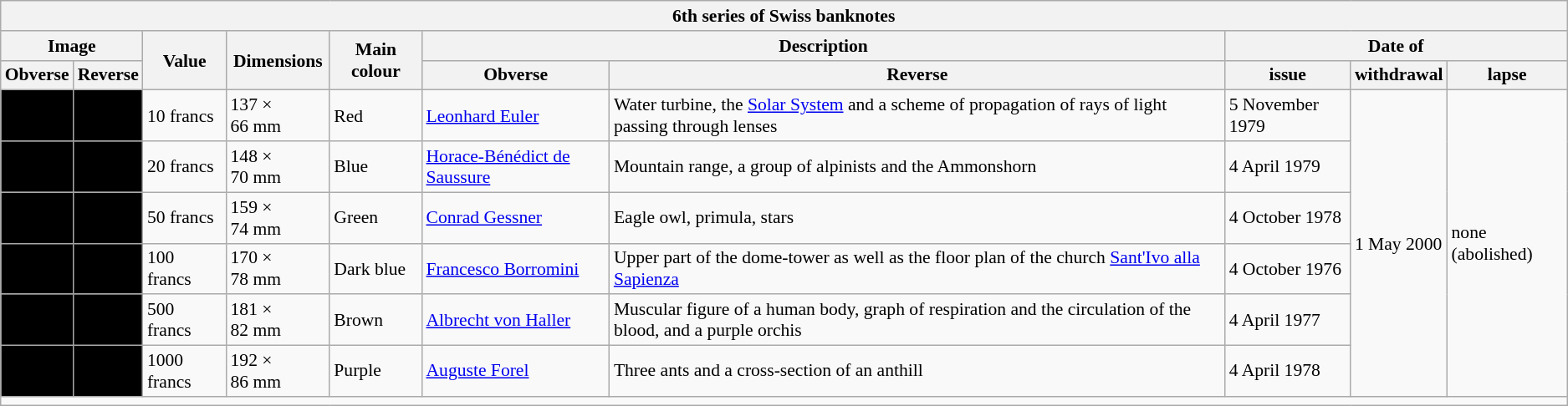<table class="wikitable" style="font-size: 90%">
<tr>
<th colspan="10">6th series of Swiss banknotes</th>
</tr>
<tr>
<th colspan="2">Image</th>
<th rowspan="2">Value</th>
<th rowspan="2">Dimensions</th>
<th rowspan="2">Main colour</th>
<th colspan="2">Description</th>
<th colspan="3">Date of</th>
</tr>
<tr>
<th>Obverse</th>
<th>Reverse</th>
<th>Obverse</th>
<th>Reverse</th>
<th>issue</th>
<th>withdrawal</th>
<th>lapse</th>
</tr>
<tr>
<td align="center" bgcolor="#000000"></td>
<td align="center" bgcolor="#000000"></td>
<td>10 francs</td>
<td>137 × 66 mm</td>
<td>Red</td>
<td><a href='#'>Leonhard Euler</a></td>
<td>Water turbine, the <a href='#'>Solar System</a> and a scheme of propagation of rays of light passing through lenses</td>
<td>5 November 1979</td>
<td !! rowspan="6">1 May 2000</td>
<td !! rowspan="6">none (abolished)</td>
</tr>
<tr>
<td align="center" bgcolor="#000000"></td>
<td align="center" bgcolor="#000000"></td>
<td>20 francs</td>
<td>148 × 70 mm</td>
<td>Blue</td>
<td><a href='#'>Horace-Bénédict de Saussure</a></td>
<td>Mountain range, a group of alpinists and the Ammonshorn</td>
<td>4 April 1979</td>
</tr>
<tr>
<td align="center" bgcolor="#000000"></td>
<td align="center" bgcolor="#000000"></td>
<td>50 francs</td>
<td>159 × 74 mm</td>
<td>Green</td>
<td><a href='#'>Conrad Gessner</a></td>
<td>Eagle owl, primula, stars</td>
<td>4 October 1978</td>
</tr>
<tr>
<td align="center" bgcolor="#000000"></td>
<td align="center" bgcolor="#000000"></td>
<td>100 francs</td>
<td>170 × 78 mm</td>
<td>Dark blue</td>
<td><a href='#'>Francesco Borromini</a></td>
<td>Upper part of the dome-tower as well as the floor plan of the church <a href='#'>Sant'Ivo alla Sapienza</a></td>
<td>4 October 1976</td>
</tr>
<tr>
<td align="center" bgcolor="#000000"></td>
<td align="center" bgcolor="#000000"></td>
<td>500 francs</td>
<td>181 × 82 mm</td>
<td>Brown</td>
<td><a href='#'>Albrecht von Haller</a></td>
<td>Muscular figure of a human body, graph of respiration and the circulation of the blood, and a purple orchis</td>
<td>4 April 1977</td>
</tr>
<tr>
<td align="center" bgcolor="#000000"></td>
<td align="center" bgcolor="#000000"></td>
<td>1000 francs</td>
<td>192 × 86 mm</td>
<td>Purple</td>
<td><a href='#'>Auguste Forel</a></td>
<td>Three ants and a cross-section of an anthill</td>
<td>4 April 1978</td>
</tr>
<tr>
<td colspan="10"></td>
</tr>
</table>
